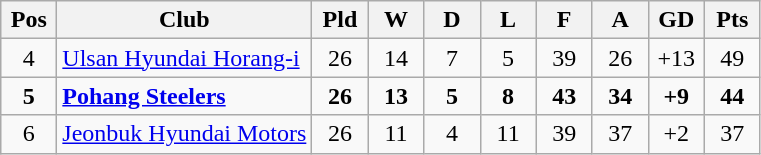<table class="wikitable" style="text-align:center">
<tr>
<th width=30>Pos</th>
<th>Club</th>
<th width=30>Pld</th>
<th width=30>W</th>
<th width=30>D</th>
<th width=30>L</th>
<th width=30>F</th>
<th width=30>A</th>
<th width=30>GD</th>
<th width=30>Pts</th>
</tr>
<tr>
<td>4</td>
<td align=left><a href='#'>Ulsan Hyundai Horang-i</a></td>
<td>26</td>
<td>14</td>
<td>7</td>
<td>5</td>
<td>39</td>
<td>26</td>
<td>+13</td>
<td>49</td>
</tr>
<tr>
<td><strong>5</strong></td>
<td align=left><strong><a href='#'>Pohang Steelers</a></strong></td>
<td><strong>26</strong></td>
<td><strong>13</strong></td>
<td><strong>5</strong></td>
<td><strong>8</strong></td>
<td><strong>43</strong></td>
<td><strong>34</strong></td>
<td><strong>+9</strong></td>
<td><strong>44</strong></td>
</tr>
<tr>
<td>6</td>
<td align=left><a href='#'>Jeonbuk Hyundai Motors</a></td>
<td>26</td>
<td>11</td>
<td>4</td>
<td>11</td>
<td>39</td>
<td>37</td>
<td>+2</td>
<td>37</td>
</tr>
</table>
